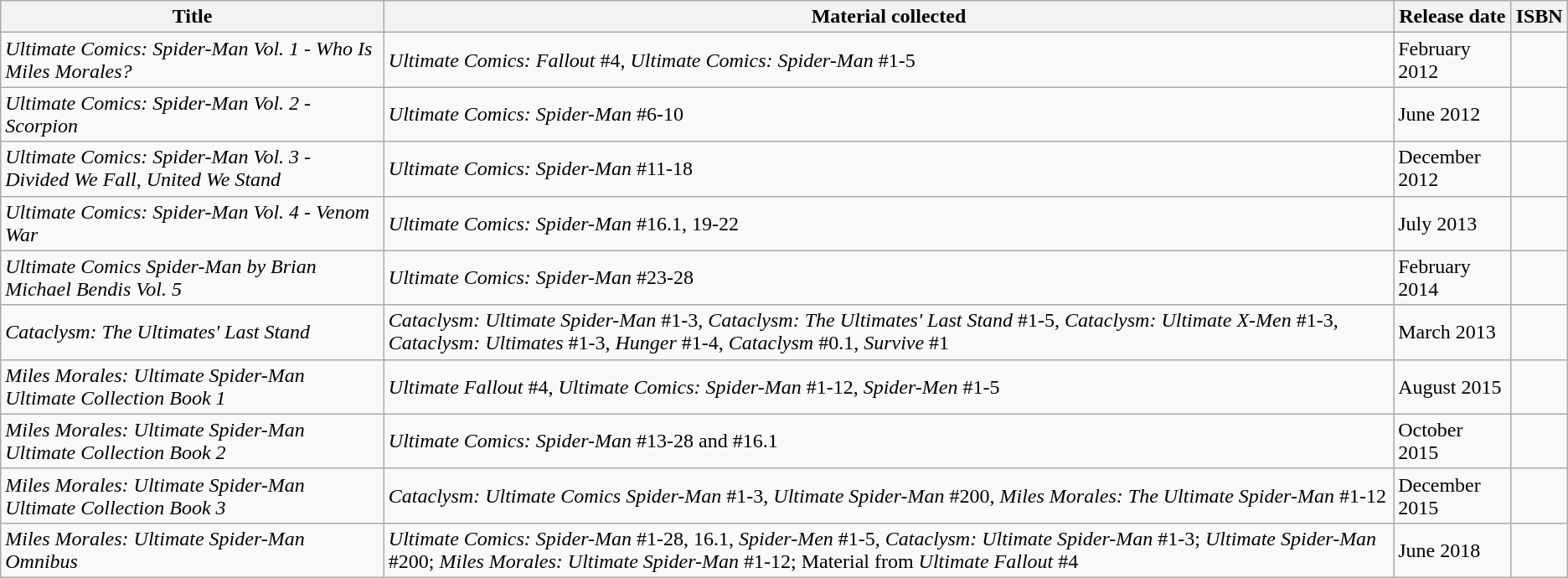<table class="wikitable">
<tr>
<th>Title</th>
<th>Material collected</th>
<th>Release date</th>
<th>ISBN</th>
</tr>
<tr>
<td><em>Ultimate Comics: Spider-Man Vol. 1 - Who Is Miles Morales?</em></td>
<td><em>Ultimate Comics: Fallout</em> #4, <em>Ultimate Comics: Spider-Man</em> #1-5</td>
<td>February 2012</td>
<td></td>
</tr>
<tr>
<td><em>Ultimate Comics: Spider-Man Vol. 2 - Scorpion</em></td>
<td><em>Ultimate Comics: Spider-Man</em> #6-10</td>
<td>June 2012</td>
<td></td>
</tr>
<tr>
<td><em>Ultimate Comics: Spider-Man Vol. 3 - Divided We Fall, United We Stand</em></td>
<td><em>Ultimate Comics: Spider-Man</em> #11-18</td>
<td>December 2012</td>
<td></td>
</tr>
<tr>
<td><em>Ultimate Comics: Spider-Man Vol. 4 - Venom War</em></td>
<td><em>Ultimate Comics: Spider-Man</em> #16.1, 19-22</td>
<td>July 2013</td>
<td></td>
</tr>
<tr>
<td><em>Ultimate Comics Spider-Man by Brian Michael Bendis Vol. 5</em></td>
<td><em>Ultimate Comics: Spider-Man</em> #23-28</td>
<td>February 2014</td>
<td></td>
</tr>
<tr>
<td><em>Cataclysm: The Ultimates' Last Stand</em></td>
<td><em>Cataclysm: Ultimate Spider-Man</em> #1-3, <em>Cataclysm: The Ultimates' Last Stand</em> #1-5, <em>Cataclysm: Ultimate X-Men</em> #1-3, <em>Cataclysm: Ultimates</em> #1-3, <em>Hunger</em> #1-4, <em>Cataclysm</em> #0.1, <em>Survive</em> #1</td>
<td>March 2013</td>
<td></td>
</tr>
<tr>
<td><em>Miles Morales: Ultimate Spider-Man Ultimate Collection Book 1</em></td>
<td><em>Ultimate Fallout</em> #4, <em>Ultimate Comics: Spider-Man</em> #1-12, <em>Spider-Men</em> #1-5</td>
<td>August 2015</td>
<td></td>
</tr>
<tr>
<td><em>Miles Morales: Ultimate Spider-Man Ultimate Collection Book 2</em></td>
<td><em>Ultimate Comics: Spider-Man</em> #13-28 and #16.1</td>
<td>October 2015</td>
<td></td>
</tr>
<tr>
<td><em>Miles Morales: Ultimate Spider-Man Ultimate Collection Book 3</em></td>
<td><em>Cataclysm: Ultimate Comics Spider-Man</em> #1-3, <em>Ultimate Spider-Man</em> #200, <em>Miles Morales: The Ultimate Spider-Man</em> #1-12</td>
<td>December 2015</td>
<td></td>
</tr>
<tr>
<td><em>Miles Morales: Ultimate Spider-Man Omnibus</em></td>
<td><em>Ultimate Comics: Spider-Man</em> #1-28, 16.1, <em>Spider-Men</em> #1-5, <em>Cataclysm: Ultimate Spider-Man</em> #1-3; <em>Ultimate Spider-Man</em> #200; <em>Miles Morales: Ultimate Spider-Man</em> #1-12; Material from <em>Ultimate Fallout</em> #4</td>
<td>June 2018</td>
<td></td>
</tr>
</table>
